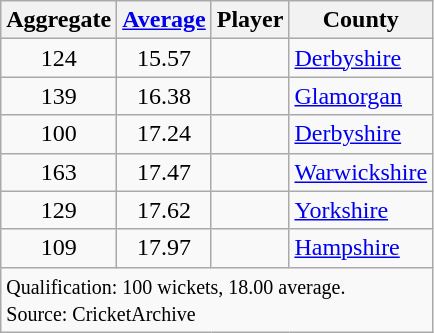<table class="wikitable sortable" style="text-align:left;">
<tr>
<th>Aggregate</th>
<th><a href='#'>Average</a></th>
<th>Player</th>
<th>County</th>
</tr>
<tr>
<td style="text-align:center;">124</td>
<td style="text-align:center;">15.57</td>
<td></td>
<td><a href='#'>Derbyshire</a></td>
</tr>
<tr>
<td style="text-align:center;">139</td>
<td style="text-align:center;">16.38</td>
<td></td>
<td><a href='#'>Glamorgan</a></td>
</tr>
<tr>
<td style="text-align:center;">100</td>
<td style="text-align:center;">17.24</td>
<td></td>
<td><a href='#'>Derbyshire</a></td>
</tr>
<tr>
<td style="text-align:center;">163</td>
<td style="text-align:center;">17.47</td>
<td></td>
<td><a href='#'>Warwickshire</a></td>
</tr>
<tr>
<td style="text-align:center;">129</td>
<td style="text-align:center;">17.62</td>
<td></td>
<td><a href='#'>Yorkshire</a></td>
</tr>
<tr>
<td style="text-align:center;">109</td>
<td style="text-align:center;">17.97</td>
<td></td>
<td><a href='#'>Hampshire</a></td>
</tr>
<tr class="unsortable">
<td colspan=4 align="left"><small>Qualification: 100 wickets, 18.00 average.<br>Source: CricketArchive</small></td>
</tr>
</table>
